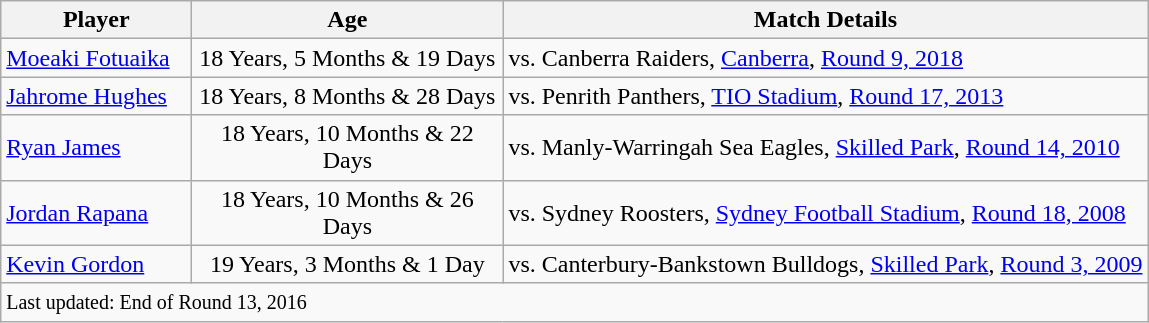<table class="wikitable" style="text-align:left;">
<tr>
<th width="120">Player</th>
<th width="200">Age</th>
<th>Match Details</th>
</tr>
<tr>
<td><a href='#'>Moeaki Fotuaika</a></td>
<td style="text-align:center;">18 Years, 5 Months & 19 Days</td>
<td>vs. Canberra Raiders, <a href='#'>Canberra</a>, <a href='#'>Round 9, 2018</a></td>
</tr>
<tr>
<td><a href='#'>Jahrome Hughes</a></td>
<td style="text-align:center;">18 Years, 8 Months & 28 Days</td>
<td>vs. Penrith Panthers, <a href='#'>TIO Stadium</a>, <a href='#'>Round 17, 2013</a></td>
</tr>
<tr>
<td><a href='#'>Ryan James</a></td>
<td style="text-align:center;">18 Years, 10 Months & 22 Days</td>
<td>vs. Manly-Warringah Sea Eagles, <a href='#'>Skilled Park</a>, <a href='#'>Round 14, 2010</a></td>
</tr>
<tr>
<td><a href='#'>Jordan Rapana</a></td>
<td style="text-align:center;">18 Years, 10 Months & 26 Days</td>
<td>vs. Sydney Roosters, <a href='#'>Sydney Football Stadium</a>, <a href='#'>Round 18, 2008</a></td>
</tr>
<tr>
<td><a href='#'>Kevin Gordon</a></td>
<td style="text-align:center;">19 Years, 3 Months & 1 Day</td>
<td>vs. Canterbury-Bankstown Bulldogs, <a href='#'>Skilled Park</a>, <a href='#'>Round 3, 2009</a></td>
</tr>
<tr class="sortbottom">
<td colspan="3" align="left"><small>Last updated: End of Round 13, 2016</small></td>
</tr>
</table>
